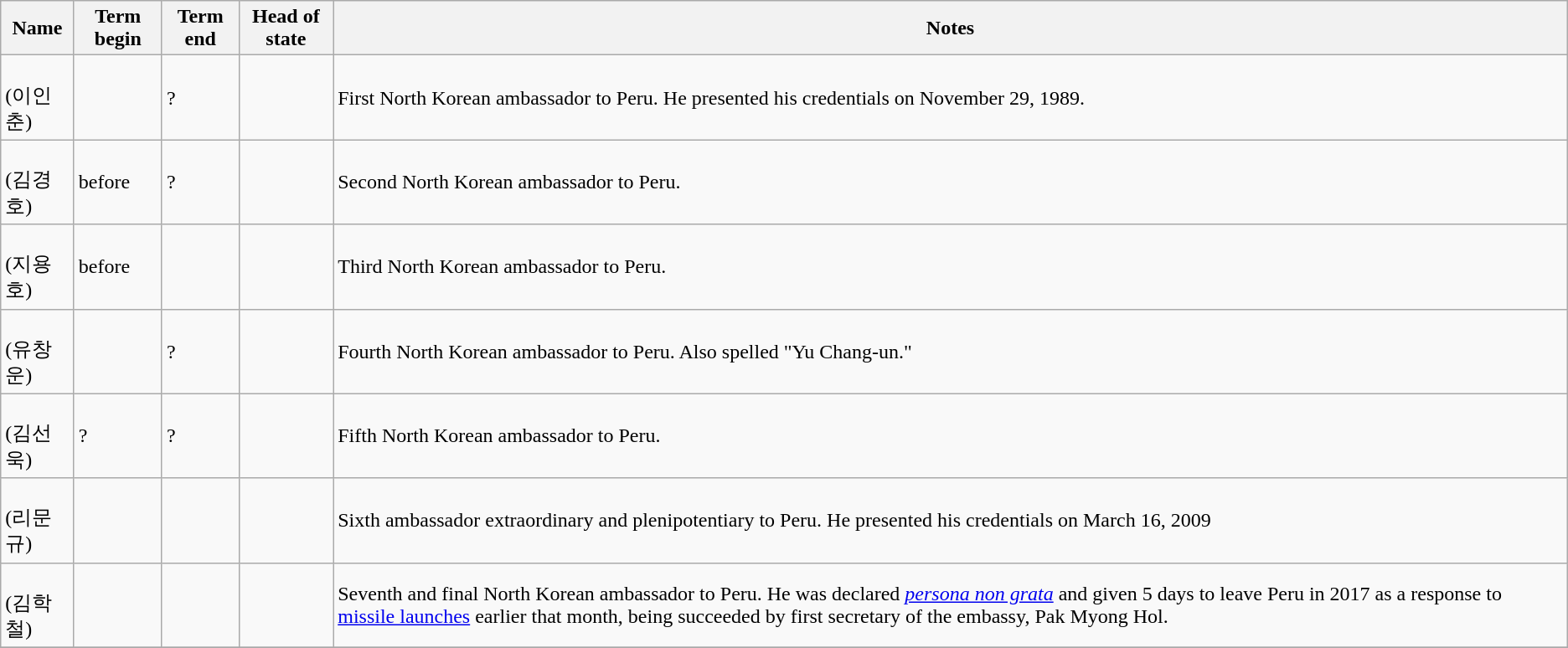<table class="wikitable sortable"  text-align:center;">
<tr>
<th>Name</th>
<th>Term begin</th>
<th>Term end</th>
<th>Head of state</th>
<th class="unsortable">Notes</th>
</tr>
<tr>
<td><br>(이인춘)</td>
<td></td>
<td>?</td>
<td></td>
<td>First North Korean ambassador to Peru. He presented his credentials on November 29, 1989.</td>
</tr>
<tr>
<td><br>(김경호)</td>
<td>before </td>
<td>?</td>
<td></td>
<td>Second North Korean ambassador to Peru.</td>
</tr>
<tr>
<td><br>(지용호)</td>
<td>before </td>
<td></td>
<td></td>
<td>Third North Korean ambassador to Peru.</td>
</tr>
<tr>
<td><br>(유창운)</td>
<td></td>
<td>?</td>
<td></td>
<td>Fourth North Korean ambassador to Peru. Also spelled "Yu Chang-un."</td>
</tr>
<tr>
<td><br>(김선욱)</td>
<td>?</td>
<td>?</td>
<td></td>
<td>Fifth North Korean ambassador to Peru.</td>
</tr>
<tr>
<td><br>(리문규)</td>
<td></td>
<td></td>
<td></td>
<td>Sixth ambassador extraordinary and plenipotentiary to Peru. He presented his credentials on March 16, 2009</td>
</tr>
<tr>
<td><br>(김학철)</td>
<td></td>
<td></td>
<td></td>
<td>Seventh and final North Korean ambassador to Peru. He was declared <em><a href='#'>persona non grata</a></em> and given 5 days to leave Peru in 2017 as a response to <a href='#'>missile launches</a> earlier that month, being succeeded by first secretary of the embassy, Pak Myong Hol.</td>
</tr>
<tr>
</tr>
</table>
